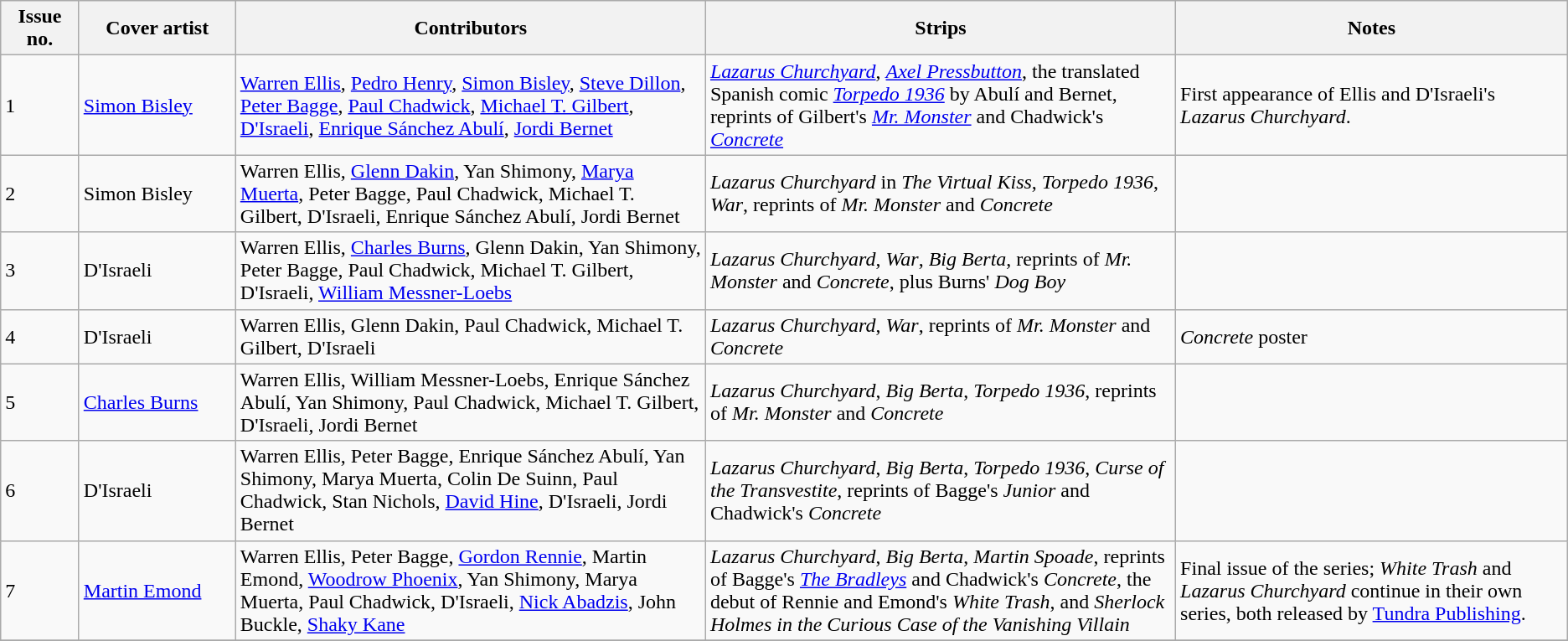<table class="wikitable mw-datatable sortable">
<tr>
<th scope="col" background: #efefef;" style="width: 5%;">Issue no.</th>
<th scope="col" background: #efefef;" style="width: 10%;">Cover artist</th>
<th scope="col" background: #efefef;" style="width: 30%;">Contributors</th>
<th scope="col" background: #efefef;" style="width: 30%;">Strips</th>
<th scope="col" background: #efefef;" style="width: 25%;">Notes</th>
</tr>
<tr>
<td>1</td>
<td><a href='#'>Simon Bisley</a></td>
<td><a href='#'>Warren Ellis</a>, <a href='#'>Pedro Henry</a>, <a href='#'>Simon Bisley</a>, <a href='#'>Steve Dillon</a>, <a href='#'>Peter Bagge</a>, <a href='#'>Paul Chadwick</a>, <a href='#'>Michael T. Gilbert</a>, <a href='#'>D'Israeli</a>, <a href='#'>Enrique Sánchez Abulí</a>, <a href='#'>Jordi Bernet</a></td>
<td><em><a href='#'>Lazarus Churchyard</a></em>, <em><a href='#'>Axel Pressbutton</a></em>, the translated Spanish comic <em><a href='#'>Torpedo 1936</a></em> by Abulí and Bernet, reprints of Gilbert's <em><a href='#'>Mr. Monster</a></em> and Chadwick's <em><a href='#'>Concrete</a></em></td>
<td>First appearance of Ellis and D'Israeli's <em>Lazarus Churchyard</em>.</td>
</tr>
<tr>
<td>2</td>
<td>Simon Bisley</td>
<td>Warren Ellis, <a href='#'>Glenn Dakin</a>, Yan Shimony, <a href='#'>Marya Muerta</a>, Peter Bagge, Paul Chadwick, Michael T. Gilbert, D'Israeli, Enrique Sánchez Abulí, Jordi Bernet</td>
<td><em>Lazarus Churchyard</em> in <em>The Virtual Kiss</em>, <em>Torpedo 1936</em>, <em>War</em>, reprints of <em>Mr. Monster</em> and <em>Concrete</em></td>
<td></td>
</tr>
<tr>
<td>3</td>
<td>D'Israeli</td>
<td>Warren Ellis, <a href='#'>Charles Burns</a>, Glenn Dakin, Yan Shimony, Peter Bagge, Paul Chadwick, Michael T. Gilbert, D'Israeli, <a href='#'>William Messner-Loebs</a></td>
<td><em>Lazarus Churchyard</em>, <em>War</em>, <em>Big Berta</em>, reprints of <em>Mr. Monster</em> and <em>Concrete</em>, plus Burns' <em>Dog Boy</em></td>
<td></td>
</tr>
<tr>
<td>4</td>
<td>D'Israeli</td>
<td>Warren Ellis, Glenn Dakin, Paul Chadwick, Michael T. Gilbert, D'Israeli</td>
<td><em>Lazarus Churchyard</em>, <em>War</em>, reprints of <em>Mr. Monster</em> and <em>Concrete</em></td>
<td><em>Concrete</em> poster</td>
</tr>
<tr>
<td>5</td>
<td><a href='#'>Charles Burns</a></td>
<td>Warren Ellis, William Messner-Loebs, Enrique Sánchez Abulí, Yan Shimony, Paul Chadwick, Michael T. Gilbert, D'Israeli, Jordi Bernet</td>
<td><em>Lazarus Churchyard</em>, <em>Big Berta</em>, <em>Torpedo 1936</em>, reprints of <em>Mr. Monster</em> and <em>Concrete</em></td>
<td></td>
</tr>
<tr>
<td>6</td>
<td>D'Israeli</td>
<td>Warren Ellis, Peter Bagge, Enrique Sánchez Abulí, Yan Shimony, Marya Muerta, Colin De Suinn, Paul Chadwick, Stan Nichols, <a href='#'>David Hine</a>, D'Israeli, Jordi Bernet</td>
<td><em>Lazarus Churchyard</em>, <em>Big Berta</em>, <em>Torpedo 1936</em>, <em>Curse of the Transvestite</em>, reprints of Bagge's <em>Junior</em> and Chadwick's <em>Concrete</em></td>
<td></td>
</tr>
<tr>
<td>7</td>
<td><a href='#'>Martin Emond</a></td>
<td>Warren Ellis, Peter Bagge, <a href='#'>Gordon Rennie</a>, Martin Emond, <a href='#'>Woodrow Phoenix</a>, Yan Shimony, Marya Muerta, Paul Chadwick, D'Israeli, <a href='#'>Nick Abadzis</a>, John Buckle, <a href='#'>Shaky Kane</a></td>
<td><em>Lazarus Churchyard</em>, <em>Big Berta</em>, <em>Martin Spoade</em>, reprints of Bagge's <em><a href='#'>The Bradleys</a></em> and Chadwick's <em>Concrete</em>, the debut of Rennie and Emond's <em>White Trash</em>, and <em>Sherlock Holmes in the Curious Case of the Vanishing Villain</em></td>
<td>Final issue of the series; <em>White Trash</em> and <em>Lazarus Churchyard</em> continue in their own series, both released by <a href='#'>Tundra Publishing</a>.</td>
</tr>
<tr>
</tr>
</table>
